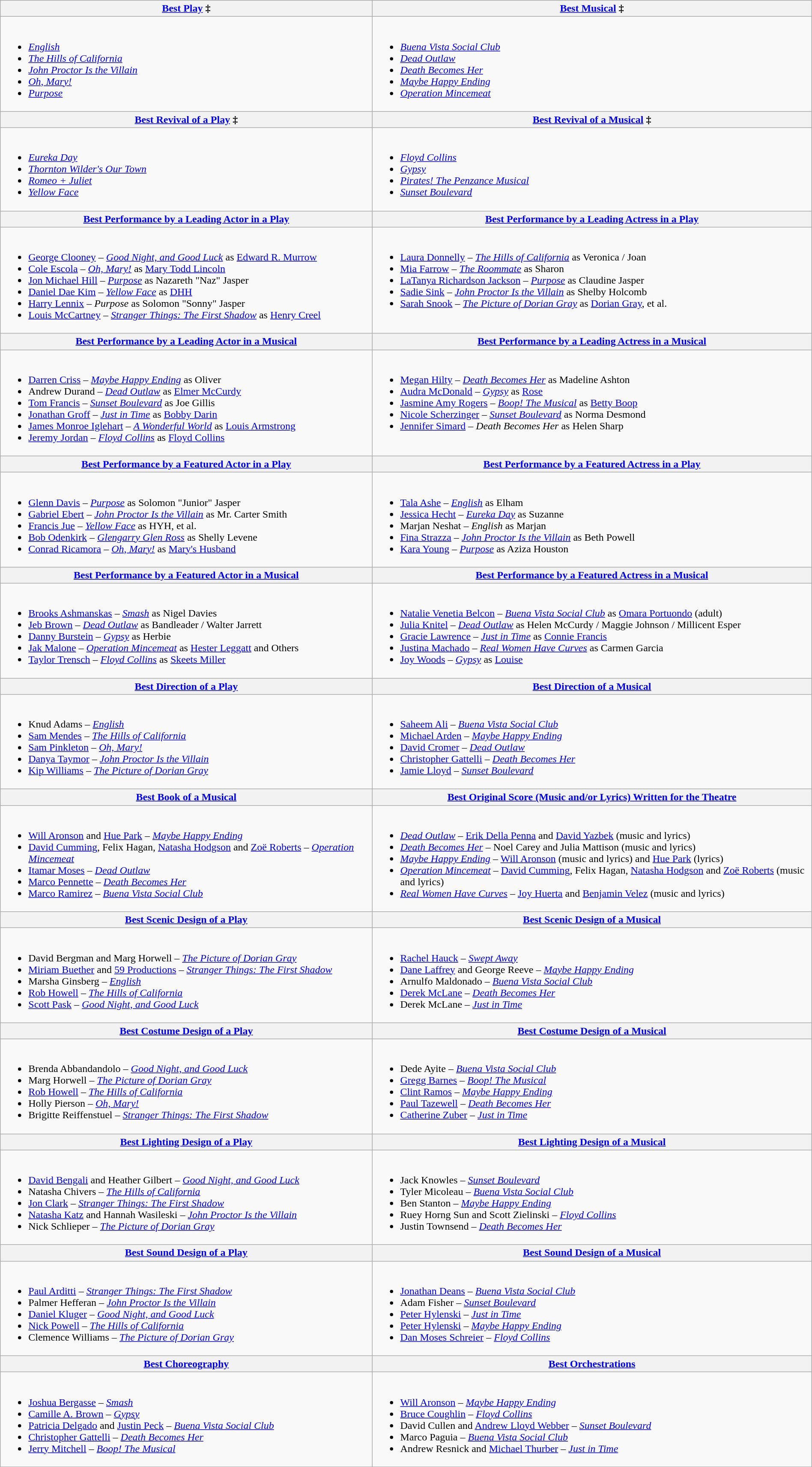<table class="wikitable" style="width:100%;">
<tr>
<th width:50%"><a href='#'>Best Play</a> ‡</th>
<th width:50%"><a href='#'>Best Musical</a> ‡</th>
</tr>
<tr>
<td valign="top"><br><ul><li><em><a href='#'>English</a></em></li><li><em><a href='#'>The Hills of California</a></em></li><li><em><a href='#'>John Proctor Is the Villain</a></em></li><li><em><a href='#'>Oh, Mary!</a></em></li><li><em><a href='#'>Purpose</a></em></li></ul></td>
<td valign="top"><br><ul><li><em><a href='#'>Buena Vista Social Club</a></em></li><li><em><a href='#'>Dead Outlaw</a></em></li><li><em><a href='#'>Death Becomes Her</a></em></li><li><em><a href='#'>Maybe Happy Ending</a></em></li><li><em><a href='#'>Operation Mincemeat</a></em></li></ul></td>
</tr>
<tr>
<th><a href='#'>Best Revival of a Play</a> ‡</th>
<th><a href='#'>Best Revival of a Musical</a> ‡</th>
</tr>
<tr>
<td valign="top"><br><ul><li><em><a href='#'>Eureka Day</a></em></li><li><em><a href='#'>Thornton Wilder's Our Town</a></em></li><li><em><a href='#'>Romeo + Juliet</a></em></li><li><em><a href='#'>Yellow Face</a></em></li></ul></td>
<td valign="top"><br><ul><li><em><a href='#'>Floyd Collins</a></em></li><li><em><a href='#'>Gypsy</a></em></li><li><em><a href='#'>Pirates! The Penzance Musical</a></em></li><li><em><a href='#'>Sunset Boulevard</a></em></li></ul></td>
</tr>
<tr>
<th><a href='#'>Best Performance by a Leading Actor in a Play</a></th>
<th><a href='#'>Best Performance by a Leading Actress in a Play</a></th>
</tr>
<tr>
<td valign="top"><br><ul><li><a href='#'>George Clooney</a> – <em><a href='#'>Good Night, and Good Luck</a></em> as <a href='#'>Edward R. Murrow</a></li><li><a href='#'>Cole Escola</a> – <em><a href='#'>Oh, Mary!</a></em> as <a href='#'>Mary Todd Lincoln</a></li><li><a href='#'>Jon Michael Hill</a> – <em><a href='#'>Purpose</a></em> as Nazareth "Naz" Jasper</li><li><a href='#'>Daniel Dae Kim</a> – <em><a href='#'>Yellow Face</a></em> as <a href='#'>DHH</a></li><li><a href='#'>Harry Lennix</a> – <em>Purpose</em> as Solomon "Sonny" Jasper</li><li><a href='#'>Louis McCartney</a> – <em><a href='#'>Stranger Things: The First Shadow</a></em> as <a href='#'>Henry Creel</a></li></ul></td>
<td valign="top"><br><ul><li><a href='#'>Laura Donnelly</a> – <em><a href='#'>The Hills of California</a></em> as Veronica / Joan</li><li><a href='#'>Mia Farrow</a> – <em><a href='#'>The Roommate</a></em> as Sharon</li><li><a href='#'>LaTanya Richardson Jackson</a> – <em><a href='#'>Purpose</a></em> as Claudine Jasper</li><li><a href='#'>Sadie Sink</a> – <em><a href='#'>John Proctor Is the Villain</a></em> as Shelby Holcomb</li><li><a href='#'>Sarah Snook</a> – <em><a href='#'>The Picture of Dorian Gray</a></em> as <a href='#'>Dorian Gray</a>, et al.</li></ul></td>
</tr>
<tr>
<th><a href='#'>Best Performance by a Leading Actor in a Musical</a></th>
<th><a href='#'>Best Performance by a Leading Actress in a Musical</a></th>
</tr>
<tr>
<td valign="top"><br><ul><li><a href='#'>Darren Criss</a> – <em><a href='#'>Maybe Happy Ending</a></em> as Oliver</li><li>Andrew Durand – <em><a href='#'>Dead Outlaw</a></em> as <a href='#'>Elmer McCurdy</a></li><li><a href='#'>Tom Francis</a> – <em><a href='#'>Sunset Boulevard</a></em> as Joe Gillis</li><li><a href='#'>Jonathan Groff</a> – <em><a href='#'>Just in Time</a></em> as <a href='#'>Bobby Darin</a></li><li><a href='#'>James Monroe Iglehart</a> – <em><a href='#'>A Wonderful World</a></em> as <a href='#'>Louis Armstrong</a></li><li><a href='#'>Jeremy Jordan</a> – <em><a href='#'>Floyd Collins</a></em> as <a href='#'>Floyd Collins</a></li></ul></td>
<td valign="top"><br><ul><li><a href='#'>Megan Hilty</a> – <em><a href='#'>Death Becomes Her</a></em> as Madeline Ashton</li><li><a href='#'>Audra McDonald</a> – <em><a href='#'>Gypsy</a></em> as <a href='#'>Rose</a></li><li><a href='#'>Jasmine Amy Rogers</a> – <em><a href='#'>Boop! The Musical</a></em> as <a href='#'>Betty Boop</a></li><li><a href='#'>Nicole Scherzinger</a> – <em><a href='#'>Sunset Boulevard</a></em> as Norma Desmond</li><li><a href='#'>Jennifer Simard</a> – <em>Death Becomes Her</em> as Helen Sharp</li></ul></td>
</tr>
<tr>
<th><a href='#'>Best Performance by a Featured Actor in a Play</a></th>
<th><a href='#'>Best Performance by a Featured Actress in a Play</a></th>
</tr>
<tr>
<td valign="top"><br><ul><li><a href='#'>Glenn Davis</a> – <em><a href='#'>Purpose</a></em> as Solomon "Junior" Jasper</li><li><a href='#'>Gabriel Ebert</a> – <em><a href='#'>John Proctor Is the Villain</a></em> as Mr. Carter Smith</li><li><a href='#'>Francis Jue</a> – <em><a href='#'>Yellow Face</a></em> as HYH, et al.</li><li><a href='#'>Bob Odenkirk</a> – <em><a href='#'>Glengarry Glen Ross</a></em> as Shelly Levene</li><li><a href='#'>Conrad Ricamora</a> – <em><a href='#'>Oh, Mary!</a></em> as <a href='#'>Mary's Husband</a></li></ul></td>
<td valign="top"><br><ul><li><a href='#'>Tala Ashe</a> – <em><a href='#'>English</a></em> as Elham</li><li><a href='#'>Jessica Hecht</a> – <em><a href='#'>Eureka Day</a></em> as Suzanne</li><li>Marjan Neshat – <em>English</em> as Marjan</li><li><a href='#'>Fina Strazza</a> – <em><a href='#'>John Proctor Is the Villain</a></em> as Beth Powell</li><li><a href='#'>Kara Young</a> – <em><a href='#'>Purpose</a></em> as Aziza Houston</li></ul></td>
</tr>
<tr>
<th><a href='#'>Best Performance by a Featured Actor in a Musical</a></th>
<th><a href='#'>Best Performance by a Featured Actress in a Musical</a></th>
</tr>
<tr>
<td valign="top"><br><ul><li><a href='#'>Brooks Ashmanskas</a> – <em><a href='#'>Smash</a></em> as Nigel Davies</li><li><a href='#'>Jeb Brown</a> – <em><a href='#'>Dead Outlaw</a></em> as Bandleader / Walter Jarrett</li><li><a href='#'>Danny Burstein</a> – <em><a href='#'>Gypsy</a></em> as Herbie</li><li><a href='#'>Jak Malone</a> – <em><a href='#'>Operation Mincemeat</a></em> as <a href='#'>Hester Leggatt</a> and Others</li><li><a href='#'>Taylor Trensch</a> – <em><a href='#'>Floyd Collins</a></em> as <a href='#'>Skeets Miller</a></li></ul></td>
<td valign="top"><br><ul><li><a href='#'>Natalie Venetia Belcon</a> – <em><a href='#'>Buena Vista Social Club</a></em> as <a href='#'>Omara Portuondo</a> (adult)</li><li><a href='#'>Julia Knitel</a> – <em><a href='#'>Dead Outlaw</a></em> as Helen McCurdy / Maggie Johnson / Millicent Esper</li><li><a href='#'>Gracie Lawrence</a> – <em><a href='#'>Just in Time</a></em> as <a href='#'>Connie Francis</a></li><li><a href='#'>Justina Machado</a> – <em><a href='#'>Real Women Have Curves</a></em> as Carmen Garcia</li><li><a href='#'>Joy Woods</a> – <em><a href='#'>Gypsy</a></em> as <a href='#'>Louise</a></li></ul></td>
</tr>
<tr>
<th><a href='#'>Best Direction of a Play</a></th>
<th><a href='#'>Best Direction of a Musical</a></th>
</tr>
<tr>
<td valign="top"><br><ul><li>Knud Adams – <em><a href='#'>English</a></em></li><li><a href='#'>Sam Mendes</a> – <em><a href='#'>The Hills of California</a></em></li><li><a href='#'>Sam Pinkleton</a> – <em><a href='#'>Oh, Mary!</a></em></li><li><a href='#'>Danya Taymor</a> – <em><a href='#'>John Proctor Is the Villain</a></em></li><li><a href='#'>Kip Williams</a> – <em><a href='#'>The Picture of Dorian Gray</a></em></li></ul></td>
<td valign="top"><br><ul><li><a href='#'>Saheem Ali</a> – <em><a href='#'>Buena Vista Social Club</a></em></li><li><a href='#'>Michael Arden</a> – <em><a href='#'>Maybe Happy Ending</a></em></li><li><a href='#'>David Cromer</a> – <em><a href='#'>Dead Outlaw</a></em></li><li><a href='#'>Christopher Gattelli</a> – <em><a href='#'>Death Becomes Her</a></em></li><li><a href='#'>Jamie Lloyd</a> – <em><a href='#'>Sunset Boulevard</a></em></li></ul></td>
</tr>
<tr>
<th><a href='#'>Best Book of a Musical</a></th>
<th><a href='#'>Best Original Score (Music and/or Lyrics) Written for the Theatre</a></th>
</tr>
<tr>
<td valign="top"><br><ul><li><a href='#'>Will Aronson</a> and <a href='#'>Hue Park</a> – <em><a href='#'>Maybe Happy Ending</a></em></li><li><a href='#'>David Cumming</a>, Felix Hagan, <a href='#'>Natasha Hodgson</a> and <a href='#'>Zoë Roberts</a> – <em><a href='#'>Operation Mincemeat</a></em></li><li><a href='#'>Itamar Moses</a> – <em><a href='#'>Dead Outlaw</a></em></li><li><a href='#'>Marco Pennette</a> – <em><a href='#'>Death Becomes Her</a></em></li><li><a href='#'>Marco Ramirez</a> – <em><a href='#'>Buena Vista Social Club</a></em></li></ul></td>
<td valign="top"><br><ul><li><em><a href='#'>Dead Outlaw</a></em> – <a href='#'>Erik Della Penna</a> and <a href='#'>David Yazbek</a> (music and lyrics)</li><li><em><a href='#'>Death Becomes Her</a></em> – Noel Carey and Julia Mattison (music and lyrics)</li><li><em><a href='#'>Maybe Happy Ending</a></em> – <a href='#'>Will Aronson</a> (music and lyrics) and <a href='#'>Hue Park</a> (lyrics)</li><li><em><a href='#'>Operation Mincemeat</a></em> – <a href='#'>David Cumming</a>, Felix Hagan, <a href='#'>Natasha Hodgson</a> and <a href='#'>Zoë Roberts</a> (music and lyrics)</li><li><em><a href='#'>Real Women Have Curves</a></em> – <a href='#'>Joy Huerta</a> and <a href='#'>Benjamin Velez</a> (music and lyrics)</li></ul></td>
</tr>
<tr>
<th><a href='#'>Best Scenic Design of a Play</a></th>
<th><a href='#'>Best Scenic Design of a Musical</a></th>
</tr>
<tr>
<td valign="top"><br><ul><li>David Bergman and Marg Horwell – <em><a href='#'>The Picture of Dorian Gray</a></em></li><li><a href='#'>Miriam Buether</a> and <a href='#'>59 Productions</a> – <em><a href='#'>Stranger Things: The First Shadow</a></em></li><li>Marsha Ginsberg – <em><a href='#'>English</a></em></li><li><a href='#'>Rob Howell</a> – <em><a href='#'>The Hills of California</a></em></li><li><a href='#'>Scott Pask</a> – <em><a href='#'>Good Night, and Good Luck</a></em></li></ul></td>
<td valign="top"><br><ul><li><a href='#'>Rachel Hauck</a> – <em><a href='#'>Swept Away</a></em></li><li><a href='#'>Dane Laffrey</a> and George Reeve – <em><a href='#'>Maybe Happy Ending</a></em></li><li>Arnulfo Maldonado – <em><a href='#'>Buena Vista Social Club</a></em></li><li><a href='#'>Derek McLane</a> – <em><a href='#'>Death Becomes Her</a></em></li><li>Derek McLane – <em><a href='#'>Just in Time</a></em></li></ul></td>
</tr>
<tr>
<th><a href='#'>Best Costume Design of a Play</a></th>
<th><a href='#'>Best Costume Design of a Musical</a></th>
</tr>
<tr>
<td valign="top"><br><ul><li>Brenda Abbandandolo – <em><a href='#'>Good Night, and Good Luck</a></em></li><li>Marg Horwell – <em><a href='#'>The Picture of Dorian Gray</a></em></li><li><a href='#'>Rob Howell</a> – <em><a href='#'>The Hills of California</a></em></li><li>Holly Pierson – <em><a href='#'>Oh, Mary!</a></em></li><li>Brigitte Reiffenstuel – <em><a href='#'>Stranger Things: The First Shadow</a></em></li></ul></td>
<td valign="top"><br><ul><li>Dede Ayite – <em><a href='#'>Buena Vista Social Club</a></em></li><li><a href='#'>Gregg Barnes</a> – <em><a href='#'>Boop! The Musical</a></em></li><li><a href='#'>Clint Ramos</a> – <em><a href='#'>Maybe Happy Ending</a></em></li><li><a href='#'>Paul Tazewell</a> – <em><a href='#'>Death Becomes Her</a></em></li><li><a href='#'>Catherine Zuber</a> – <em><a href='#'>Just in Time</a></em></li></ul></td>
</tr>
<tr>
<th><a href='#'>Best Lighting Design of a Play</a></th>
<th><a href='#'>Best Lighting Design of a Musical</a></th>
</tr>
<tr>
<td valign="top"><br><ul><li><a href='#'>David Bengali</a> and Heather Gilbert – <em><a href='#'>Good Night, and Good Luck</a></em></li><li>Natasha Chivers – <em><a href='#'>The Hills of California</a></em></li><li><a href='#'>Jon Clark</a> – <em><a href='#'>Stranger Things: The First Shadow</a></em></li><li><a href='#'>Natasha Katz</a> and Hannah Wasileski – <em><a href='#'>John Proctor Is the Villain</a></em></li><li>Nick Schlieper – <em><a href='#'>The Picture of Dorian Gray</a></em></li></ul></td>
<td valign="top"><br><ul><li>Jack Knowles – <em><a href='#'>Sunset Boulevard</a></em></li><li>Tyler Micoleau – <em><a href='#'>Buena Vista Social Club</a></em></li><li>Ben Stanton – <em><a href='#'>Maybe Happy Ending</a></em></li><li>Ruey Horng Sun and Scott Zielinski – <em><a href='#'>Floyd Collins</a></em></li><li>Justin Townsend – <em><a href='#'>Death Becomes Her</a></em></li></ul></td>
</tr>
<tr>
<th><a href='#'>Best Sound Design of a Play</a></th>
<th><a href='#'>Best Sound Design of a Musical</a></th>
</tr>
<tr>
<td valign="top"><br><ul><li><a href='#'>Paul Arditti</a> – <em><a href='#'>Stranger Things: The First Shadow</a></em></li><li>Palmer Hefferan – <em><a href='#'>John Proctor Is the Villain</a></em></li><li><a href='#'>Daniel Kluger</a> – <em><a href='#'>Good Night, and Good Luck</a></em></li><li><a href='#'>Nick Powell</a> – <em><a href='#'>The Hills of California</a></em></li><li>Clemence Williams – <em><a href='#'>The Picture of Dorian Gray</a></em></li></ul></td>
<td valign="top"><br><ul><li><a href='#'>Jonathan Deans</a> – <em><a href='#'>Buena Vista Social Club</a></em></li><li>Adam Fisher – <em><a href='#'>Sunset Boulevard</a></em></li><li><a href='#'>Peter Hylenski</a> – <em><a href='#'>Just in Time</a></em></li><li><a href='#'>Peter Hylenski</a> – <em><a href='#'>Maybe Happy Ending</a></em></li><li><a href='#'>Dan Moses Schreier</a> – <em><a href='#'>Floyd Collins</a></em></li></ul></td>
</tr>
<tr>
<th><a href='#'>Best Choreography</a></th>
<th><a href='#'>Best Orchestrations</a></th>
</tr>
<tr>
<td valign="top"><br><ul><li><a href='#'>Joshua Bergasse</a> – <em><a href='#'>Smash</a></em></li><li><a href='#'>Camille A. Brown</a> – <em><a href='#'>Gypsy</a></em></li><li><a href='#'>Patricia Delgado</a> and <a href='#'>Justin Peck</a> – <em><a href='#'>Buena Vista Social Club</a></em></li><li><a href='#'>Christopher Gattelli</a> – <em><a href='#'>Death Becomes Her</a></em></li><li><a href='#'>Jerry Mitchell</a> – <em><a href='#'>Boop! The Musical</a></em></li></ul></td>
<td valign="top"><br><ul><li><a href='#'>Will Aronson</a> – <em><a href='#'>Maybe Happy Ending</a></em></li><li><a href='#'>Bruce Coughlin</a> – <em><a href='#'>Floyd Collins</a></em></li><li>David Cullen and <a href='#'>Andrew Lloyd Webber</a> – <em><a href='#'>Sunset Boulevard</a></em></li><li>Marco Paguia – <em><a href='#'>Buena Vista Social Club</a></em></li><li>Andrew Resnick and <a href='#'>Michael Thurber</a> – <em><a href='#'>Just in Time</a></em></li></ul></td>
</tr>
</table>
